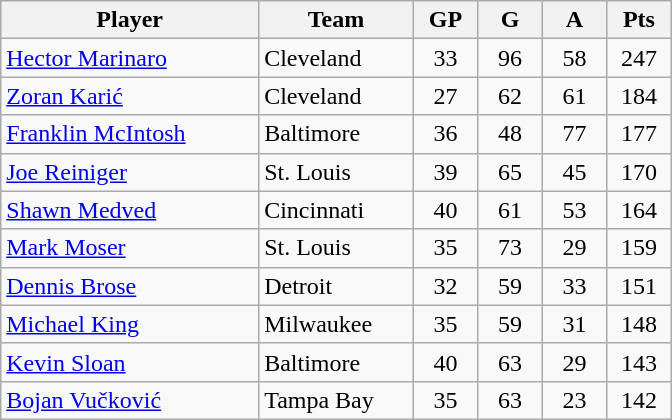<table class="wikitable">
<tr>
<th width="30%">Player</th>
<th width="18%">Team</th>
<th width="7.5%">GP</th>
<th width="7.5%">G</th>
<th width="7.5%">A</th>
<th width="7.5%">Pts</th>
</tr>
<tr align=center>
<td align=left><a href='#'>Hector Marinaro</a></td>
<td align=left>Cleveland</td>
<td>33</td>
<td>96</td>
<td>58</td>
<td>247</td>
</tr>
<tr align=center>
<td align=left><a href='#'>Zoran Karić</a></td>
<td align=left>Cleveland</td>
<td>27</td>
<td>62</td>
<td>61</td>
<td>184</td>
</tr>
<tr align=center>
<td align=left><a href='#'>Franklin McIntosh</a></td>
<td align=left>Baltimore</td>
<td>36</td>
<td>48</td>
<td>77</td>
<td>177</td>
</tr>
<tr align=center>
<td align=left><a href='#'>Joe Reiniger</a></td>
<td align=left>St. Louis</td>
<td>39</td>
<td>65</td>
<td>45</td>
<td>170</td>
</tr>
<tr align=center>
<td align=left><a href='#'>Shawn Medved</a></td>
<td align=left>Cincinnati</td>
<td>40</td>
<td>61</td>
<td>53</td>
<td>164</td>
</tr>
<tr align=center>
<td align=left><a href='#'>Mark Moser</a></td>
<td align=left>St. Louis</td>
<td>35</td>
<td>73</td>
<td>29</td>
<td>159</td>
</tr>
<tr align=center>
<td align=left><a href='#'>Dennis Brose</a></td>
<td align=left>Detroit</td>
<td>32</td>
<td>59</td>
<td>33</td>
<td>151</td>
</tr>
<tr align=center>
<td align=left><a href='#'>Michael King</a></td>
<td align=left>Milwaukee</td>
<td>35</td>
<td>59</td>
<td>31</td>
<td>148</td>
</tr>
<tr align=center>
<td align=left><a href='#'>Kevin Sloan</a></td>
<td align=left>Baltimore</td>
<td>40</td>
<td>63</td>
<td>29</td>
<td>143</td>
</tr>
<tr align=center>
<td align=left><a href='#'>Bojan Vučković</a></td>
<td align=left>Tampa Bay</td>
<td>35</td>
<td>63</td>
<td>23</td>
<td>142</td>
</tr>
</table>
